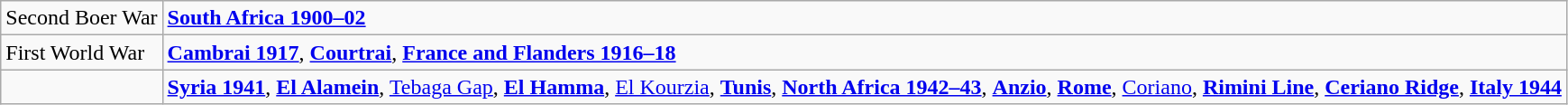<table class="wikitable">
<tr valign=top>
<td>Second Boer War</td>
<td><strong><a href='#'>South Africa 1900–02</a></strong></td>
</tr>
<tr valign=top>
<td>First World War</td>
<td><strong><a href='#'>Cambrai 1917</a></strong>, <strong><a href='#'>Courtrai</a></strong>, <strong><a href='#'>France and Flanders 1916–18</a></strong></td>
</tr>
<tr valign=top>
<td></td>
<td><strong><a href='#'>Syria 1941</a></strong>, <strong><a href='#'>El Alamein</a></strong>, <a href='#'>Tebaga Gap</a>, <strong><a href='#'>El Hamma</a></strong>, <a href='#'>El Kourzia</a>, <strong><a href='#'>Tunis</a></strong>, <strong><a href='#'>North Africa 1942–43</a></strong>, <strong><a href='#'>Anzio</a></strong>, <strong><a href='#'>Rome</a></strong>, <a href='#'>Coriano</a>, <strong><a href='#'>Rimini Line</a></strong>, <strong><a href='#'>Ceriano Ridge</a></strong>, <strong><a href='#'>Italy 1944</a></strong></td>
</tr>
</table>
